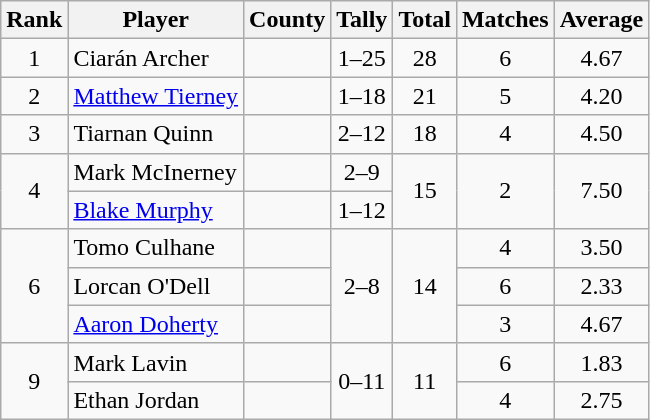<table class="wikitable">
<tr>
<th>Rank</th>
<th>Player</th>
<th>County</th>
<th>Tally</th>
<th>Total</th>
<th>Matches</th>
<th>Average</th>
</tr>
<tr>
<td rowspan="1" style="text-align:center;">1</td>
<td>Ciarán Archer</td>
<td></td>
<td align=center>1–25</td>
<td align=center>28</td>
<td align=center>6</td>
<td align=center>4.67</td>
</tr>
<tr>
<td rowspan="1" style="text-align:center;">2</td>
<td><a href='#'>Matthew Tierney</a></td>
<td></td>
<td align=center>1–18</td>
<td align=center>21</td>
<td align=center>5</td>
<td align=center>4.20</td>
</tr>
<tr>
<td rowspan="1" style="text-align:center;">3</td>
<td>Tiarnan Quinn</td>
<td></td>
<td align=center>2–12</td>
<td align=center>18</td>
<td align=center>4</td>
<td align=center>4.50</td>
</tr>
<tr>
<td rowspan="2" style="text-align:center;">4</td>
<td>Mark McInerney</td>
<td></td>
<td align=center>2–9</td>
<td rowspan="2" style="text-align:center;">15</td>
<td rowspan="2" style="text-align:center;">2</td>
<td rowspan="2" style="text-align:center;">7.50</td>
</tr>
<tr>
<td><a href='#'>Blake Murphy</a></td>
<td></td>
<td align=center>1–12</td>
</tr>
<tr>
<td rowspan="3" style="text-align:center;">6</td>
<td>Tomo Culhane</td>
<td></td>
<td rowspan="3" style="text-align:center;">2–8</td>
<td rowspan="3" style="text-align:center;">14</td>
<td align=center>4</td>
<td align=center>3.50</td>
</tr>
<tr>
<td>Lorcan O'Dell</td>
<td></td>
<td align=center>6</td>
<td align=center>2.33</td>
</tr>
<tr>
<td><a href='#'>Aaron Doherty</a></td>
<td></td>
<td align=center>3</td>
<td align=center>4.67</td>
</tr>
<tr>
<td rowspan="2" style="text-align:center;">9</td>
<td>Mark Lavin</td>
<td></td>
<td rowspan="2" style="text-align:center;">0–11</td>
<td rowspan="2" style="text-align:center;">11</td>
<td align=center>6</td>
<td align=center>1.83</td>
</tr>
<tr>
<td>Ethan Jordan</td>
<td></td>
<td align=center>4</td>
<td align=center>2.75</td>
</tr>
</table>
